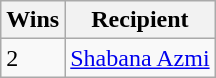<table class="wikitable">
<tr>
<th>Wins</th>
<th>Recipient</th>
</tr>
<tr>
<td>2</td>
<td><a href='#'>Shabana Azmi</a></td>
</tr>
</table>
